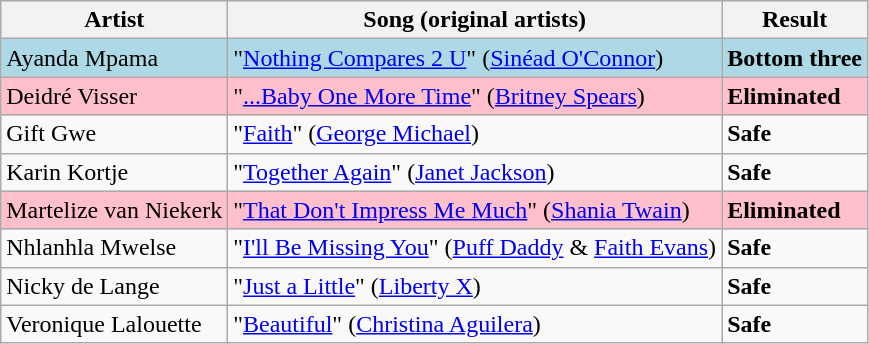<table class=wikitable>
<tr>
<th>Artist</th>
<th>Song (original artists)</th>
<th>Result</th>
</tr>
<tr style="background:lightblue;">
<td>Ayanda Mpama</td>
<td>"<a href='#'>Nothing Compares 2 U</a>" (<a href='#'>Sinéad O'Connor</a>)</td>
<td><strong>Bottom three</strong></td>
</tr>
<tr style="background:pink;">
<td>Deidré Visser</td>
<td>"<a href='#'>...Baby One More Time</a>" (<a href='#'>Britney Spears</a>)</td>
<td><strong>Eliminated</strong></td>
</tr>
<tr>
<td>Gift Gwe</td>
<td>"<a href='#'>Faith</a>" (<a href='#'>George Michael</a>)</td>
<td><strong>Safe</strong></td>
</tr>
<tr>
<td>Karin Kortje</td>
<td>"<a href='#'>Together Again</a>" (<a href='#'>Janet Jackson</a>)</td>
<td><strong>Safe</strong></td>
</tr>
<tr style="background:pink;">
<td>Martelize van Niekerk</td>
<td>"<a href='#'>That Don't Impress Me Much</a>" (<a href='#'>Shania Twain</a>)</td>
<td><strong>Eliminated</strong></td>
</tr>
<tr>
<td>Nhlanhla Mwelse</td>
<td>"<a href='#'>I'll Be Missing You</a>" (<a href='#'>Puff Daddy</a> & <a href='#'>Faith Evans</a>)</td>
<td><strong>Safe</strong></td>
</tr>
<tr>
<td>Nicky de Lange</td>
<td>"<a href='#'>Just a Little</a>" (<a href='#'>Liberty X</a>)</td>
<td><strong>Safe</strong></td>
</tr>
<tr>
<td>Veronique Lalouette</td>
<td>"<a href='#'>Beautiful</a>" (<a href='#'>Christina Aguilera</a>)</td>
<td><strong>Safe</strong></td>
</tr>
</table>
